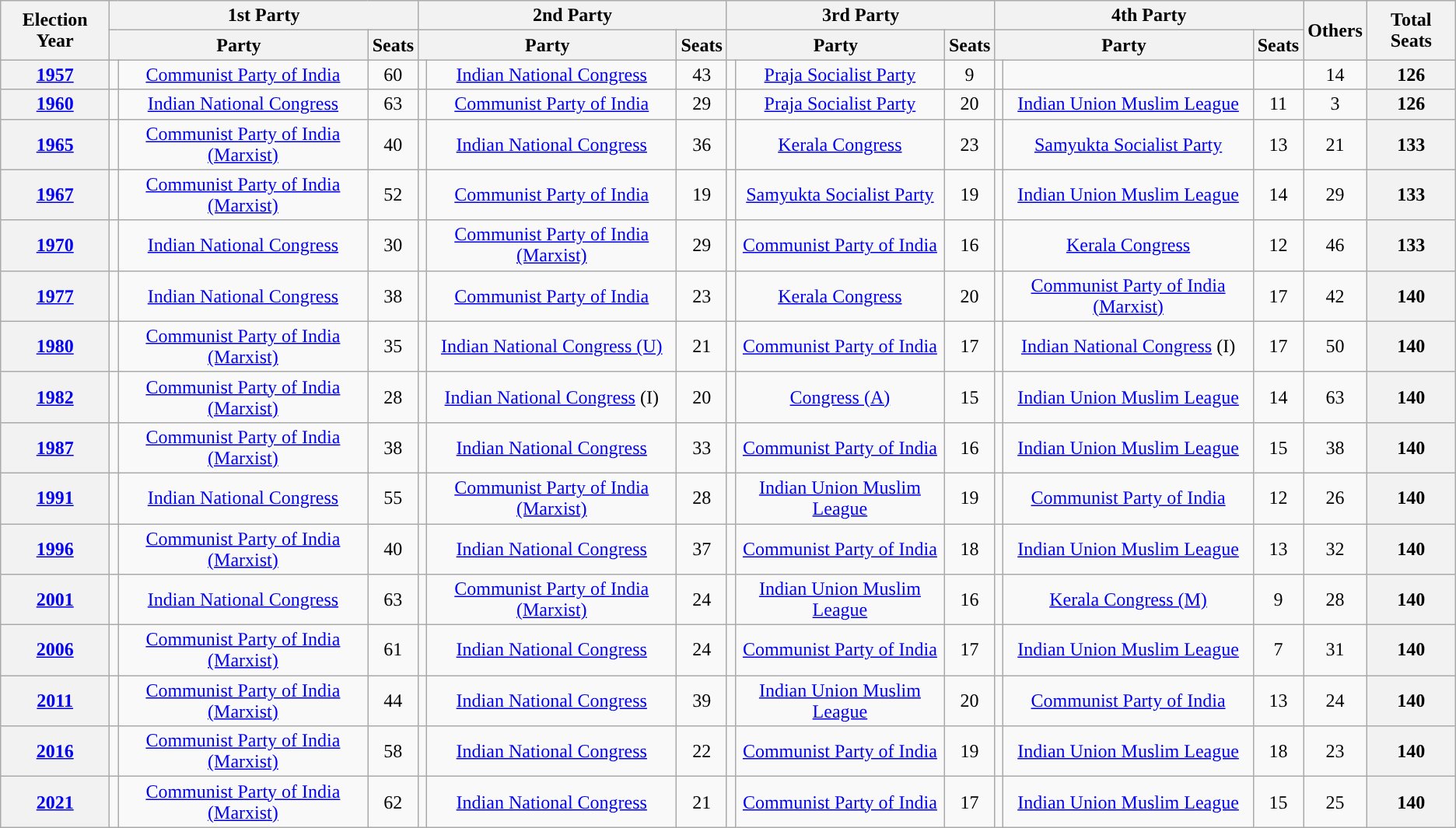<table class="wikitable" style="text-align:center">
<tr>
<th rowspan="2">Election Year</th>
<th colspan="3">1st Party</th>
<th colspan="3">2nd Party</th>
<th colspan="3">3rd Party</th>
<th colspan="3">4th Party</th>
<th rowspan="2">Others</th>
<th rowspan="2">Total Seats</th>
</tr>
<tr>
<th colspan="2">Party</th>
<th>Seats</th>
<th colspan="2">Party</th>
<th>Seats</th>
<th colspan="2">Party</th>
<th>Seats</th>
<th colspan="2">Party</th>
<th>Seats</th>
</tr>
<tr>
<th><a href='#'>1957</a></th>
<td style="background-color:"></td>
<td><a href='#'>Communist Party of India</a></td>
<td>60</td>
<td style="background-color: "></td>
<td><a href='#'>Indian National Congress</a></td>
<td>43</td>
<td style="background-color: "></td>
<td><a href='#'>Praja Socialist Party</a></td>
<td>9</td>
<td></td>
<td></td>
<td></td>
<td>14</td>
<th>126</th>
</tr>
<tr>
<th><a href='#'>1960</a></th>
<td style="background-color: "></td>
<td><a href='#'>Indian National Congress</a></td>
<td>63</td>
<td style="background-color:"></td>
<td><a href='#'>Communist Party of India</a></td>
<td>29</td>
<td style="background-color: "></td>
<td><a href='#'>Praja Socialist Party</a></td>
<td>20</td>
<td style="background-color: "></td>
<td><a href='#'>Indian Union Muslim League</a></td>
<td>11</td>
<td>3</td>
<th>126</th>
</tr>
<tr>
<th><a href='#'>1965</a></th>
<td style="background-color:"></td>
<td><a href='#'>Communist Party of India (Marxist)</a></td>
<td>40</td>
<td style="background-color: "></td>
<td><a href='#'>Indian National Congress</a></td>
<td>36</td>
<td style="background-color: "></td>
<td><a href='#'>Kerala Congress</a></td>
<td>23</td>
<td style="background-color: "></td>
<td><a href='#'>Samyukta Socialist Party</a></td>
<td>13</td>
<td>21</td>
<th>133</th>
</tr>
<tr>
<th><a href='#'>1967</a></th>
<td style="background-color:"></td>
<td><a href='#'>Communist Party of India (Marxist)</a></td>
<td>52</td>
<td style="background-color:"></td>
<td><a href='#'>Communist Party of India</a></td>
<td>19</td>
<td style="background-color: "></td>
<td><a href='#'>Samyukta Socialist Party</a></td>
<td>19</td>
<td style="background-color: "></td>
<td><a href='#'>Indian Union Muslim League</a></td>
<td>14</td>
<td>29</td>
<th>133</th>
</tr>
<tr>
<th><a href='#'>1970</a></th>
<td style="background-color: "></td>
<td><a href='#'>Indian National Congress</a></td>
<td>30</td>
<td style="background-color:"></td>
<td><a href='#'>Communist Party of India (Marxist)</a></td>
<td>29</td>
<td style="background-color:"></td>
<td><a href='#'>Communist Party of India</a></td>
<td>16</td>
<td style="background-color: "></td>
<td><a href='#'>Kerala Congress</a></td>
<td>12</td>
<td>46</td>
<th>133</th>
</tr>
<tr>
<th><a href='#'>1977</a></th>
<td style="background-color: "></td>
<td><a href='#'>Indian National Congress</a></td>
<td>38</td>
<td style="background-color:"></td>
<td><a href='#'>Communist Party of India</a></td>
<td>23</td>
<td style="background-color: "></td>
<td><a href='#'>Kerala Congress</a></td>
<td>20</td>
<td style="background-color:"></td>
<td><a href='#'>Communist Party of India (Marxist)</a></td>
<td>17</td>
<td>42</td>
<th>140</th>
</tr>
<tr>
<th><a href='#'>1980</a></th>
<td style="background-color:"></td>
<td><a href='#'>Communist Party of India (Marxist)</a></td>
<td>35</td>
<td style="background-color: "></td>
<td><a href='#'>Indian National Congress (U)</a></td>
<td>21</td>
<td style="background-color:"></td>
<td><a href='#'>Communist Party of India</a></td>
<td>17</td>
<td style="background-color: "></td>
<td><a href='#'>Indian National Congress</a> (I)</td>
<td>17</td>
<td>50</td>
<th>140</th>
</tr>
<tr>
<th><a href='#'>1982</a></th>
<td style="background-color:"></td>
<td><a href='#'>Communist Party of India (Marxist)</a></td>
<td>28</td>
<td style="background-color: "></td>
<td><a href='#'>Indian National Congress</a> (I)</td>
<td>20</td>
<td style="background-color:"></td>
<td><a href='#'>Congress (A)</a></td>
<td>15</td>
<td style="background-color: "></td>
<td><a href='#'>Indian Union Muslim League</a></td>
<td>14</td>
<td>63</td>
<th>140</th>
</tr>
<tr>
<th><a href='#'>1987</a></th>
<td style="background-color:"></td>
<td><a href='#'>Communist Party of India (Marxist)</a></td>
<td>38</td>
<td style="background-color: "></td>
<td><a href='#'>Indian National Congress</a></td>
<td>33</td>
<td style="background-color:"></td>
<td><a href='#'>Communist Party of India</a></td>
<td>16</td>
<td style="background-color: "></td>
<td><a href='#'>Indian Union Muslim League</a></td>
<td>15</td>
<td>38</td>
<th>140</th>
</tr>
<tr>
<th><a href='#'>1991</a></th>
<td style="background-color: "></td>
<td><a href='#'>Indian National Congress</a></td>
<td>55</td>
<td style="background-color:"></td>
<td><a href='#'>Communist Party of India (Marxist)</a></td>
<td>28</td>
<td style="background-color: "></td>
<td><a href='#'>Indian Union Muslim League</a></td>
<td>19</td>
<td style="background-color:"></td>
<td><a href='#'>Communist Party of India</a></td>
<td>12</td>
<td>26</td>
<th>140</th>
</tr>
<tr>
<th><a href='#'>1996</a></th>
<td style="background-color:"></td>
<td><a href='#'>Communist Party of India (Marxist)</a></td>
<td>40</td>
<td style="background-color: "></td>
<td><a href='#'>Indian National Congress</a></td>
<td>37</td>
<td style="background-color:"></td>
<td><a href='#'>Communist Party of India</a></td>
<td>18</td>
<td style="background-color: "></td>
<td><a href='#'>Indian Union Muslim League</a></td>
<td>13</td>
<td>32</td>
<th>140</th>
</tr>
<tr>
<th><a href='#'>2001</a></th>
<td style="background-color: "></td>
<td><a href='#'>Indian National Congress</a></td>
<td>63</td>
<td style="background-color:"></td>
<td><a href='#'>Communist Party of India (Marxist)</a></td>
<td>24</td>
<td style="background-color: "></td>
<td><a href='#'>Indian Union Muslim League</a></td>
<td>16</td>
<td style="background-color:"></td>
<td><a href='#'>Kerala Congress (M)</a></td>
<td>9</td>
<td>28</td>
<th>140</th>
</tr>
<tr>
<th><a href='#'>2006</a></th>
<td style="background-color:"></td>
<td><a href='#'>Communist Party of India (Marxist)</a></td>
<td>61</td>
<td style="background-color: "></td>
<td><a href='#'>Indian National Congress</a></td>
<td>24</td>
<td style="background-color:"></td>
<td><a href='#'>Communist Party of India</a></td>
<td>17</td>
<td style="background-color: "></td>
<td><a href='#'>Indian Union Muslim League</a></td>
<td>7</td>
<td>31</td>
<th>140</th>
</tr>
<tr>
<th><a href='#'>2011</a></th>
<td style="background-color:"></td>
<td><a href='#'>Communist Party of India (Marxist)</a></td>
<td>44</td>
<td style="background-color: "></td>
<td><a href='#'>Indian National Congress</a></td>
<td>39</td>
<td style="background-color: "></td>
<td><a href='#'>Indian Union Muslim League</a></td>
<td>20</td>
<td style="background-color:"></td>
<td><a href='#'>Communist Party of India</a></td>
<td>13</td>
<td>24</td>
<th>140</th>
</tr>
<tr>
<th><a href='#'>2016</a></th>
<td style="background-color:"></td>
<td><a href='#'>Communist Party of India (Marxist)</a></td>
<td>58</td>
<td style="background-color: "></td>
<td><a href='#'>Indian National Congress</a></td>
<td>22</td>
<td style="background-color:"></td>
<td><a href='#'>Communist Party of India</a></td>
<td>19</td>
<td style="background-color: "></td>
<td><a href='#'>Indian Union Muslim League</a></td>
<td>18</td>
<td>23</td>
<th>140</th>
</tr>
<tr>
<th><a href='#'>2021</a></th>
<td style="background-color:"></td>
<td><a href='#'>Communist Party of India (Marxist)</a></td>
<td>62</td>
<td style="background-color: "></td>
<td><a href='#'>Indian National Congress</a></td>
<td>21</td>
<td style="background-color:"></td>
<td><a href='#'>Communist Party of India</a></td>
<td>17</td>
<td style="background-color: "></td>
<td><a href='#'>Indian Union Muslim League</a></td>
<td>15</td>
<td>25</td>
<th>140</th>
</tr>
</table>
